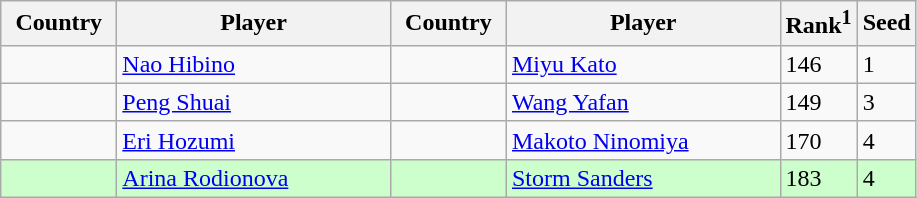<table class="sortable wikitable">
<tr>
<th style="width:70px;">Country</th>
<th style="width:175px;">Player</th>
<th style="width:70px;">Country</th>
<th style="width:175px;">Player</th>
<th>Rank<sup>1</sup></th>
<th>Seed</th>
</tr>
<tr>
<td></td>
<td><a href='#'>Nao Hibino</a></td>
<td></td>
<td><a href='#'>Miyu Kato</a></td>
<td>146</td>
<td>1</td>
</tr>
<tr>
<td></td>
<td><a href='#'>Peng Shuai</a></td>
<td></td>
<td><a href='#'>Wang Yafan</a></td>
<td>149</td>
<td>3</td>
</tr>
<tr>
<td></td>
<td><a href='#'>Eri Hozumi</a></td>
<td></td>
<td><a href='#'>Makoto Ninomiya</a></td>
<td>170</td>
<td>4</td>
</tr>
<tr style="background:#cfc;">
<td></td>
<td><a href='#'>Arina Rodionova</a></td>
<td></td>
<td><a href='#'>Storm Sanders</a></td>
<td>183</td>
<td>4</td>
</tr>
</table>
